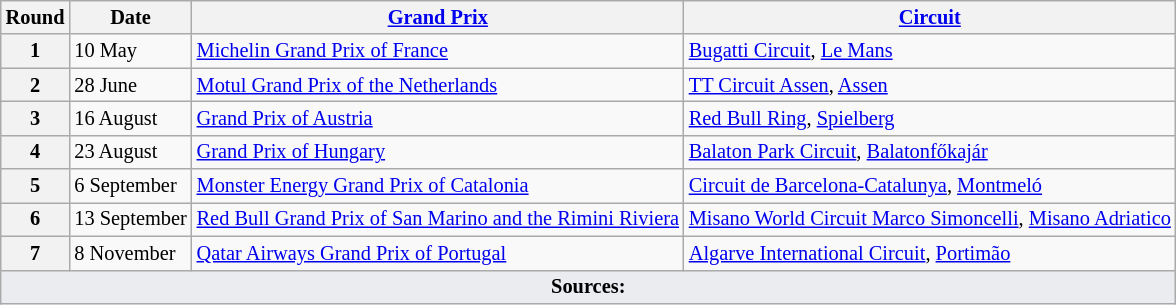<table class="wikitable" style="font-size: 85%;">
<tr>
<th>Round</th>
<th>Date</th>
<th><a href='#'>Grand Prix</a></th>
<th><a href='#'>Circuit</a></th>
</tr>
<tr>
<th>1</th>
<td>10 May</td>
<td> <a href='#'>Michelin Grand Prix of France</a></td>
<td><a href='#'>Bugatti Circuit</a>, <a href='#'>Le Mans</a></td>
</tr>
<tr>
<th>2</th>
<td>28 June</td>
<td> <a href='#'>Motul Grand Prix of the Netherlands</a></td>
<td><a href='#'>TT Circuit Assen</a>, <a href='#'>Assen</a></td>
</tr>
<tr>
<th>3</th>
<td>16 August</td>
<td> <a href='#'>Grand Prix of Austria</a></td>
<td><a href='#'>Red Bull Ring</a>, <a href='#'>Spielberg</a></td>
</tr>
<tr>
<th>4</th>
<td>23 August</td>
<td> <a href='#'>Grand Prix of Hungary</a></td>
<td><a href='#'>Balaton Park Circuit</a>, <a href='#'>Balatonfőkajár</a></td>
</tr>
<tr>
<th>5</th>
<td>6 September</td>
<td> <a href='#'>Monster Energy Grand Prix of Catalonia</a></td>
<td><a href='#'>Circuit de Barcelona-Catalunya</a>, <a href='#'>Montmeló</a></td>
</tr>
<tr>
<th>6</th>
<td nowrap>13 September</td>
<td nowrap> <a href='#'>Red Bull Grand Prix of San Marino and the Rimini Riviera</a></td>
<td nowrap><a href='#'>Misano World Circuit Marco Simoncelli</a>, <a href='#'>Misano Adriatico</a></td>
</tr>
<tr>
<th>7</th>
<td>8 November</td>
<td> <a href='#'>Qatar Airways Grand Prix of Portugal</a></td>
<td><a href='#'>Algarve International Circuit</a>, <a href='#'>Portimão</a></td>
</tr>
<tr class="sortbottom">
<td colspan="4" align="bottom" style="background-color:#EAECF0; text-align:center"><strong>Sources:</strong></td>
</tr>
</table>
